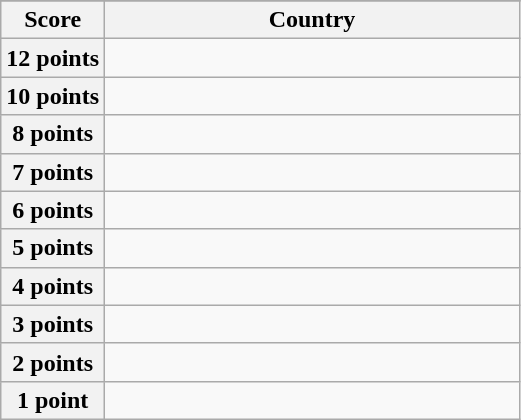<table class="wikitable">
<tr>
</tr>
<tr>
<th scope="col" width="20%">Score</th>
<th scope="col">Country</th>
</tr>
<tr>
<th scope="row">12 points</th>
<td></td>
</tr>
<tr>
<th scope="row">10 points</th>
<td></td>
</tr>
<tr>
<th scope="row">8 points</th>
<td></td>
</tr>
<tr>
<th scope="row">7 points</th>
<td></td>
</tr>
<tr>
<th scope="row">6 points</th>
<td></td>
</tr>
<tr>
<th scope="row">5 points</th>
<td></td>
</tr>
<tr>
<th scope="row">4 points</th>
<td></td>
</tr>
<tr>
<th scope="row">3 points</th>
<td></td>
</tr>
<tr>
<th scope="row">2 points</th>
<td></td>
</tr>
<tr>
<th scope="row">1 point</th>
<td></td>
</tr>
</table>
